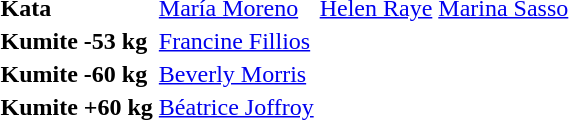<table>
<tr>
<td><strong>Kata</strong></td>
<td> <a href='#'>María Moreno</a></td>
<td> <a href='#'>Helen Raye</a></td>
<td> <a href='#'>Marina Sasso</a></td>
</tr>
<tr>
<td><strong>Kumite -53 kg</strong></td>
<td> <a href='#'>Francine Fillios</a></td>
<td></td>
<td>  <br> </td>
</tr>
<tr>
<td><strong>Kumite -60 kg</strong></td>
<td> <a href='#'>Beverly Morris</a></td>
<td></td>
<td>  <br> </td>
</tr>
<tr>
<td><strong>Kumite +60 kg</strong></td>
<td> <a href='#'>Béatrice Joffroy</a></td>
<td></td>
<td>  <br> </td>
</tr>
</table>
